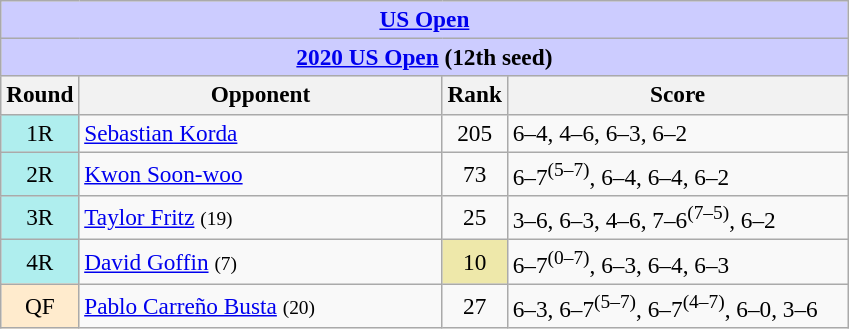<table class=wikitable style=font-size:97%>
<tr>
<th colspan=4 style="background:#ccf;"><a href='#'>US Open</a></th>
</tr>
<tr>
<th colspan=4 style="background:#ccf;"><a href='#'>2020 US Open</a> (12th seed)</th>
</tr>
<tr>
<th width=40>Round</th>
<th width=235>Opponent</th>
<th width=20>Rank</th>
<th width=220>Score</th>
</tr>
<tr>
<td align=center bgcolor=afeeee>1R</td>
<td> <a href='#'>Sebastian Korda</a></td>
<td align="center">205</td>
<td>6–4, 4–6, 6–3, 6–2</td>
</tr>
<tr>
<td align=center bgcolor=afeeee>2R</td>
<td> <a href='#'>Kwon Soon-woo</a></td>
<td align="center">73</td>
<td>6–7<sup>(5–7)</sup>, 6–4, 6–4, 6–2</td>
</tr>
<tr>
<td align=center bgcolor=afeeee>3R</td>
<td> <a href='#'>Taylor Fritz</a> <small>(19)</small></td>
<td align="center">25</td>
<td>3–6, 6–3, 4–6, 7–6<sup>(7–5)</sup>, 6–2</td>
</tr>
<tr>
<td align=center bgcolor=afeeee>4R</td>
<td> <a href='#'>David Goffin</a> <small>(7)</small></td>
<td align="center" bgcolor=eee8aa>10</td>
<td>6–7<sup>(0–7)</sup>, 6–3, 6–4, 6–3</td>
</tr>
<tr>
<td align=center bgcolor=ffebcd>QF</td>
<td> <a href='#'>Pablo Carreño Busta</a> <small>(20)</small></td>
<td align="center">27</td>
<td>6–3, 6–7<sup>(5–7)</sup>, 6–7<sup>(4–7)</sup>, 6–0, 3–6</td>
</tr>
</table>
